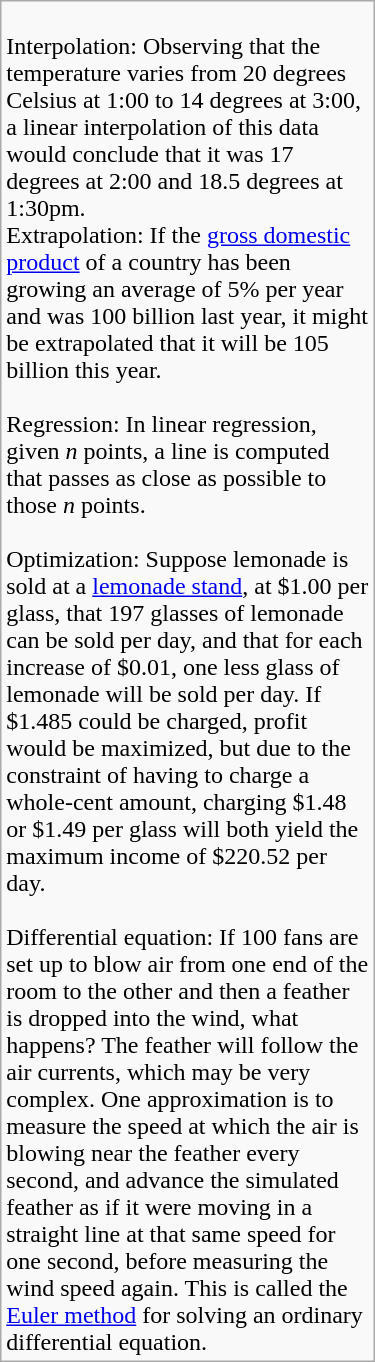<table class="wikitable" style="float: right; width: 250px; clear: right; margin-left: 1em;">
<tr>
<td><br>Interpolation: Observing that the temperature varies from 20 degrees Celsius at 1:00 to 14 degrees at 3:00, a linear interpolation of this data would conclude that it was 17 degrees at 2:00 and 18.5 degrees at 1:30pm.<br>Extrapolation: If the <a href='#'>gross domestic product</a> of a country has been growing an average of 5% per year and was 100 billion last year, it might be extrapolated that it will be 105 billion this year.<br><br>Regression: In linear regression, given <em>n</em> points, a line is computed that passes as close as possible to those <em>n</em> points.<br><br>Optimization: Suppose lemonade is sold at a <a href='#'>lemonade stand</a>, at $1.00 per glass, that 197 glasses of lemonade can be sold per day, and that for each increase of $0.01, one less glass of lemonade will be sold per day. If $1.485 could be charged, profit would be maximized, but due to the constraint of having to charge a whole-cent amount, charging $1.48 or $1.49 per glass will both yield the maximum income of $220.52 per day.<br><br>Differential equation: If 100 fans are set up to blow air from one end of the room to the other and then a feather is dropped into the wind, what happens? The feather will follow the air currents, which may be very complex. One approximation is to measure the speed at which the air is blowing near the feather every second, and advance the simulated feather as if it were moving in a straight line at that same speed for one second, before measuring the wind speed again. This is called the <a href='#'>Euler method</a> for solving an ordinary differential equation.</td>
</tr>
</table>
